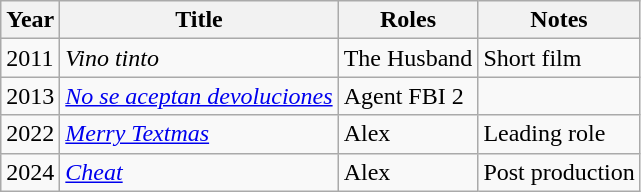<table class="wikitable sortable">
<tr>
<th>Year</th>
<th>Title</th>
<th>Roles</th>
<th>Notes</th>
</tr>
<tr>
<td>2011</td>
<td><em>Vino tinto</em></td>
<td>The Husband</td>
<td>Short film</td>
</tr>
<tr>
<td>2013</td>
<td><em><a href='#'>No se aceptan devoluciones</a></em></td>
<td>Agent FBI 2</td>
<td></td>
</tr>
<tr>
<td>2022</td>
<td><em><a href='#'>Merry Textmas</a></em></td>
<td>Alex</td>
<td>Leading role</td>
</tr>
<tr>
<td>2024</td>
<td><em><a href='#'>Cheat</a></em></td>
<td>Alex</td>
<td>Post production</td>
</tr>
</table>
